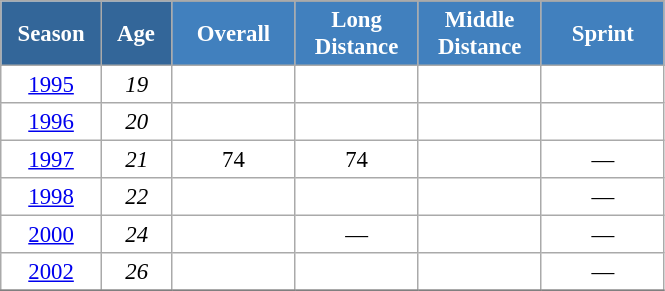<table class="wikitable" style="font-size:95%; text-align:center; border:grey solid 1px; border-collapse:collapse; background:#ffffff;">
<tr>
<th style="background-color:#369; color:white; width:60px;" rowspan="2"> Season </th>
<th style="background-color:#369; color:white; width:40px;" rowspan="2"> Age </th>
</tr>
<tr>
<th style="background-color:#4180be; color:white; width:75px;">Overall</th>
<th style="background-color:#4180be; color:white; width:75px;">Long Distance</th>
<th style="background-color:#4180be; color:white; width:75px;">Middle Distance</th>
<th style="background-color:#4180be; color:white; width:75px;">Sprint</th>
</tr>
<tr>
<td><a href='#'>1995</a></td>
<td><em>19</em></td>
<td></td>
<td></td>
<td></td>
<td></td>
</tr>
<tr>
<td><a href='#'>1996</a></td>
<td><em>20</em></td>
<td></td>
<td></td>
<td></td>
<td></td>
</tr>
<tr>
<td><a href='#'>1997</a></td>
<td><em>21</em></td>
<td>74</td>
<td>74</td>
<td></td>
<td>—</td>
</tr>
<tr>
<td><a href='#'>1998</a></td>
<td><em>22</em></td>
<td></td>
<td></td>
<td></td>
<td>—</td>
</tr>
<tr>
<td><a href='#'>2000</a></td>
<td><em>24</em></td>
<td></td>
<td>—</td>
<td></td>
<td>—</td>
</tr>
<tr>
<td><a href='#'>2002</a></td>
<td><em>26</em></td>
<td></td>
<td></td>
<td></td>
<td>—</td>
</tr>
<tr>
</tr>
</table>
